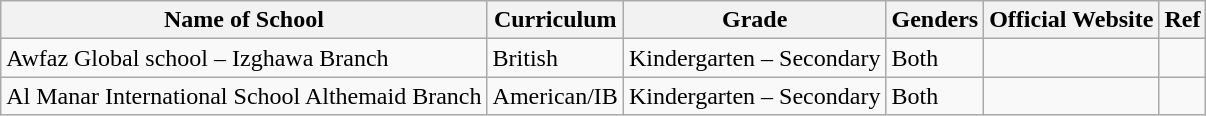<table class="wikitable">
<tr>
<th>Name of School</th>
<th>Curriculum</th>
<th>Grade</th>
<th>Genders</th>
<th>Official Website</th>
<th>Ref</th>
</tr>
<tr>
<td>Awfaz Global school – Izghawa Branch</td>
<td>British</td>
<td>Kindergarten – Secondary</td>
<td>Both</td>
<td></td>
<td></td>
</tr>
<tr>
<td>Al Manar International School Althemaid Branch</td>
<td>American/IB</td>
<td>Kindergarten – Secondary</td>
<td>Both</td>
<td></td>
<td></td>
</tr>
</table>
